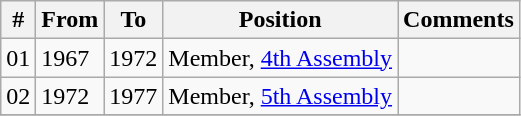<table class="wikitable sortable">
<tr>
<th>#</th>
<th>From</th>
<th>To</th>
<th>Position</th>
<th>Comments</th>
</tr>
<tr>
<td>01</td>
<td>1967</td>
<td>1972</td>
<td>Member, <a href='#'>4th Assembly</a></td>
<td></td>
</tr>
<tr>
<td>02</td>
<td>1972</td>
<td>1977</td>
<td>Member, <a href='#'>5th Assembly</a></td>
<td></td>
</tr>
<tr>
</tr>
</table>
